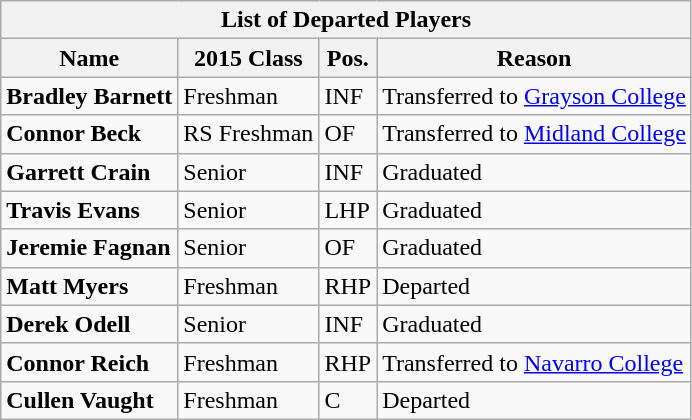<table class="wikitable collapsible collapsed">
<tr>
<th colspan="4">List of Departed Players</th>
</tr>
<tr>
<th>Name</th>
<th>2015 Class</th>
<th>Pos.</th>
<th>Reason</th>
</tr>
<tr>
<td><strong>Bradley Barnett</strong></td>
<td>Freshman</td>
<td>INF</td>
<td>Transferred to <a href='#'>Grayson College</a></td>
</tr>
<tr>
<td><strong>Connor Beck</strong></td>
<td>RS Freshman</td>
<td>OF</td>
<td>Transferred to <a href='#'>Midland College</a></td>
</tr>
<tr>
<td><strong>Garrett Crain</strong></td>
<td>Senior</td>
<td>INF</td>
<td>Graduated</td>
</tr>
<tr>
<td><strong>Travis Evans</strong></td>
<td>Senior</td>
<td>LHP</td>
<td>Graduated</td>
</tr>
<tr>
<td><strong>Jeremie Fagnan</strong></td>
<td>Senior</td>
<td>OF</td>
<td>Graduated</td>
</tr>
<tr>
<td><strong>Matt Myers</strong></td>
<td>Freshman</td>
<td>RHP</td>
<td>Departed</td>
</tr>
<tr>
<td><strong>Derek Odell</strong></td>
<td>Senior</td>
<td>INF</td>
<td>Graduated</td>
</tr>
<tr>
<td><strong>Connor Reich</strong></td>
<td>Freshman</td>
<td>RHP</td>
<td>Transferred to <a href='#'>Navarro College</a></td>
</tr>
<tr>
<td><strong>Cullen Vaught</strong></td>
<td>Freshman</td>
<td>C</td>
<td>Departed</td>
</tr>
</table>
